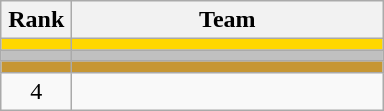<table class="wikitable" style="text-align:center;">
<tr>
<th width=40>Rank</th>
<th width=200>Team</th>
</tr>
<tr bgcolor="gold">
<td></td>
<td style="text-align:left;"></td>
</tr>
<tr bgcolor="silver">
<td></td>
<td style="text-align:left;"></td>
</tr>
<tr bgcolor="#C69633">
<td></td>
<td style="text-align:left;"></td>
</tr>
<tr>
<td>4</td>
<td style="text-align:left;"></td>
</tr>
</table>
